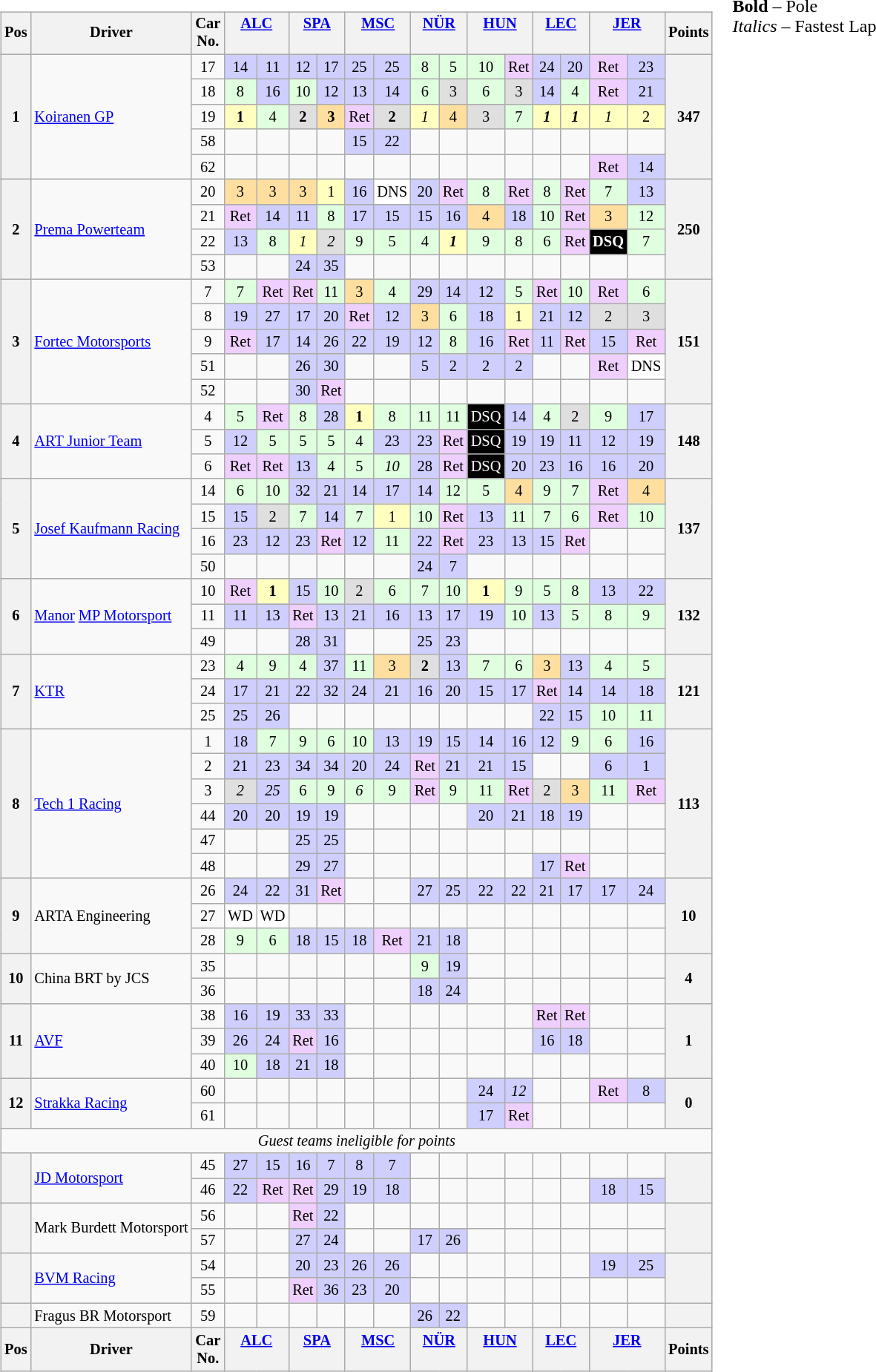<table>
<tr>
<td><br><table class="wikitable" style="font-size:85%; text-align:center">
<tr style="background:#f9f9f9" valign="top">
<th valign="middle">Pos</th>
<th valign="middle">Driver</th>
<th valign="middle">Car<br>No.</th>
<th colspan=2><a href='#'>ALC</a><br></th>
<th colspan=2><a href='#'>SPA</a><br></th>
<th colspan=2><a href='#'>MSC</a><br></th>
<th colspan=2><a href='#'>NÜR</a><br></th>
<th colspan=2><a href='#'>HUN</a><br></th>
<th colspan=2><a href='#'>LEC</a><br></th>
<th colspan=2><a href='#'>JER</a><br></th>
<th valign="middle">Points</th>
</tr>
<tr>
<th rowspan=5>1</th>
<td rowspan=5 align=left> <a href='#'>Koiranen GP</a></td>
<td>17</td>
<td style="background:#CFCFFF;">14</td>
<td style="background:#CFCFFF;">11</td>
<td style="background:#CFCFFF;">12</td>
<td style="background:#CFCFFF;">17</td>
<td style="background:#CFCFFF;">25</td>
<td style="background:#CFCFFF;">25</td>
<td style="background:#DFFFDF;">8</td>
<td style="background:#DFFFDF;">5</td>
<td style="background:#DFFFDF;">10</td>
<td style="background:#EFCFFF;">Ret</td>
<td style="background:#CFCFFF;">24</td>
<td style="background:#CFCFFF;">20</td>
<td style="background:#EFCFFF;">Ret</td>
<td style="background:#CFCFFF;">23</td>
<th rowspan=5>347</th>
</tr>
<tr>
<td>18</td>
<td style="background:#DFFFDF;">8</td>
<td style="background:#CFCFFF;">16</td>
<td style="background:#DFFFDF;">10</td>
<td style="background:#CFCFFF;">12</td>
<td style="background:#CFCFFF;">13</td>
<td style="background:#CFCFFF;">14</td>
<td style="background:#DFFFDF;">6</td>
<td style="background:#DFDFDF;">3</td>
<td style="background:#DFFFDF;">6</td>
<td style="background:#DFDFDF;">3</td>
<td style="background:#CFCFFF;">14</td>
<td style="background:#DFFFDF;">4</td>
<td style="background:#EFCFFF;">Ret</td>
<td style="background:#CFCFFF;">21</td>
</tr>
<tr>
<td>19</td>
<td style="background:#FFFFBF;"><strong>1</strong></td>
<td style="background:#DFFFDF;">4</td>
<td style="background:#DFDFDF;"><strong>2</strong></td>
<td style="background:#FFDF9F;"><strong>3</strong></td>
<td style="background:#EFCFFF;">Ret</td>
<td style="background:#DFDFDF;"><strong>2</strong></td>
<td style="background:#FFFFBF;"><em>1</em></td>
<td style="background:#FFDF9F;">4</td>
<td style="background:#DFDFDF;">3</td>
<td style="background:#DFFFDF;">7</td>
<td style="background:#FFFFBF;"><strong><em>1</em></strong></td>
<td style="background:#FFFFBF;"><strong><em>1</em></strong></td>
<td style="background:#FFFFBF;"><em>1</em></td>
<td style="background:#FFFFBF;">2</td>
</tr>
<tr>
<td>58</td>
<td></td>
<td></td>
<td></td>
<td></td>
<td style="background:#CFCFFF;">15</td>
<td style="background:#CFCFFF;">22</td>
<td></td>
<td></td>
<td></td>
<td></td>
<td></td>
<td></td>
<td></td>
<td></td>
</tr>
<tr>
<td>62</td>
<td></td>
<td></td>
<td></td>
<td></td>
<td></td>
<td></td>
<td></td>
<td></td>
<td></td>
<td></td>
<td></td>
<td></td>
<td style="background:#EFCFFF;">Ret</td>
<td style="background:#CFCFFF;">14</td>
</tr>
<tr>
<th rowspan=4>2</th>
<td rowspan=4 align=left> <a href='#'>Prema Powerteam</a></td>
<td>20</td>
<td style="background:#FFDF9F;">3</td>
<td style="background:#FFDF9F;">3</td>
<td style="background:#FFDF9F;">3</td>
<td style="background:#FFFFBF;">1</td>
<td style="background:#CFCFFF;">16</td>
<td style="background:#FFFFFF;">DNS</td>
<td style="background:#CFCFFF;">20</td>
<td style="background:#EFCFFF;">Ret</td>
<td style="background:#DFFFDF;">8</td>
<td style="background:#EFCFFF;">Ret</td>
<td style="background:#DFFFDF;">8</td>
<td style="background:#EFCFFF;">Ret</td>
<td style="background:#DFFFDF;">7</td>
<td style="background:#CFCFFF;">13</td>
<th rowspan=4>250</th>
</tr>
<tr>
<td>21</td>
<td style="background:#EFCFFF;">Ret</td>
<td style="background:#CFCFFF;">14</td>
<td style="background:#CFCFFF;">11</td>
<td style="background:#DFFFDF;">8</td>
<td style="background:#CFCFFF;">17</td>
<td style="background:#CFCFFF;">15</td>
<td style="background:#CFCFFF;">15</td>
<td style="background:#CFCFFF;">16</td>
<td style="background:#FFDF9F;">4</td>
<td style="background:#CFCFFF;">18</td>
<td style="background:#DFFFDF;">10</td>
<td style="background:#EFCFFF;">Ret</td>
<td style="background:#FFDF9F;">3</td>
<td style="background:#DFFFDF;">12</td>
</tr>
<tr>
<td>22</td>
<td style="background:#CFCFFF;">13</td>
<td style="background:#DFFFDF;">8</td>
<td style="background:#FFFFBF;"><em>1</em></td>
<td style="background:#DFDFDF;"><em>2</em></td>
<td style="background:#DFFFDF;">9</td>
<td style="background:#DFFFDF;">5</td>
<td style="background:#DFFFDF;">4</td>
<td style="background:#FFFFBF;"><strong><em>1</em></strong></td>
<td style="background:#DFFFDF;">9</td>
<td style="background:#DFFFDF;">8</td>
<td style="background:#DFFFDF;">6</td>
<td style="background:#EFCFFF;">Ret</td>
<td style="background:black; color:white;"><strong>DSQ</strong></td>
<td style="background:#DFFFDF;">7</td>
</tr>
<tr>
<td>53</td>
<td></td>
<td></td>
<td style="background:#CFCFFF;">24</td>
<td style="background:#CFCFFF;">35</td>
<td></td>
<td></td>
<td></td>
<td></td>
<td></td>
<td></td>
<td></td>
<td></td>
<td></td>
<td></td>
</tr>
<tr>
<th rowspan=5>3</th>
<td rowspan=5 align=left> <a href='#'>Fortec Motorsports</a></td>
<td>7</td>
<td style="background:#DFFFDF;">7</td>
<td style="background:#EFCFFF;">Ret</td>
<td style="background:#EFCFFF;">Ret</td>
<td style="background:#DFFFDF;">11</td>
<td style="background:#FFDF9F;">3</td>
<td style="background:#DFFFDF;">4</td>
<td style="background:#CFCFFF;">29</td>
<td style="background:#CFCFFF;">14</td>
<td style="background:#CFCFFF;">12</td>
<td style="background:#DFFFDF;">5</td>
<td style="background:#EFCFFF;">Ret</td>
<td style="background:#DFFFDF;">10</td>
<td style="background:#EFCFFF;">Ret</td>
<td style="background:#DFFFDF;">6</td>
<th rowspan=5>151</th>
</tr>
<tr>
<td>8</td>
<td style="background:#CFCFFF;">19</td>
<td style="background:#CFCFFF;">27</td>
<td style="background:#CFCFFF;">17</td>
<td style="background:#CFCFFF;">20</td>
<td style="background:#EFCFFF;">Ret</td>
<td style="background:#CFCFFF;">12</td>
<td style="background:#FFDF9F;">3</td>
<td style="background:#DFFFDF;">6</td>
<td style="background:#CFCFFF;">18</td>
<td style="background:#FFFFBF;">1</td>
<td style="background:#CFCFFF;">21</td>
<td style="background:#CFCFFF;">12</td>
<td style="background:#DFDFDF;">2</td>
<td style="background:#DFDFDF;">3</td>
</tr>
<tr>
<td>9</td>
<td style="background:#EFCFFF;">Ret</td>
<td style="background:#CFCFFF;">17</td>
<td style="background:#CFCFFF;">14</td>
<td style="background:#CFCFFF;">26</td>
<td style="background:#CFCFFF;">22</td>
<td style="background:#CFCFFF;">19</td>
<td style="background:#CFCFFF;">12</td>
<td style="background:#DFFFDF;">8</td>
<td style="background:#CFCFFF;">16</td>
<td style="background:#EFCFFF;">Ret</td>
<td style="background:#CFCFFF;">11</td>
<td style="background:#EFCFFF;">Ret</td>
<td style="background:#CFCFFF;">15</td>
<td style="background:#EFCFFF;">Ret</td>
</tr>
<tr>
<td>51</td>
<td></td>
<td></td>
<td style="background:#CFCFFF;">26</td>
<td style="background:#CFCFFF;">30</td>
<td></td>
<td></td>
<td style="background:#CFCFFF;">5</td>
<td style="background:#CFCFFF;">2</td>
<td style="background:#CFCFFF;">2</td>
<td style="background:#CFCFFF;">2</td>
<td></td>
<td></td>
<td style="background:#EFCFFF;">Ret</td>
<td style="background:#FFFFFF;">DNS</td>
</tr>
<tr>
<td>52</td>
<td></td>
<td></td>
<td style="background:#CFCFFF;">30</td>
<td style="background:#EFCFFF;">Ret</td>
<td></td>
<td></td>
<td></td>
<td></td>
<td></td>
<td></td>
<td></td>
<td></td>
<td></td>
<td></td>
</tr>
<tr>
<th rowspan=3>4</th>
<td rowspan=3 align=left> <a href='#'>ART Junior Team</a></td>
<td>4</td>
<td style="background:#DFFFDF;">5</td>
<td style="background:#EFCFFF;">Ret</td>
<td style="background:#DFFFDF;">8</td>
<td style="background:#CFCFFF;">28</td>
<td style="background:#FFFFBF;"><strong>1</strong></td>
<td style="background:#DFFFDF;">8</td>
<td style="background:#DFFFDF;">11</td>
<td style="background:#DFFFDF;">11</td>
<td style="background:black; color:white;">DSQ</td>
<td style="background:#CFCFFF;">14</td>
<td style="background:#DFFFDF;">4</td>
<td style="background:#DFDFDF;">2</td>
<td style="background:#DFFFDF;">9</td>
<td style="background:#CFCFFF;">17</td>
<th rowspan=3>148</th>
</tr>
<tr>
<td>5</td>
<td style="background:#CFCFFF;">12</td>
<td style="background:#DFFFDF;">5</td>
<td style="background:#DFFFDF;">5</td>
<td style="background:#DFFFDF;">5</td>
<td style="background:#DFFFDF;">4</td>
<td style="background:#CFCFFF;">23</td>
<td style="background:#CFCFFF;">23</td>
<td style="background:#EFCFFF;">Ret</td>
<td style="background:black; color:white;">DSQ</td>
<td style="background:#CFCFFF;">19</td>
<td style="background:#CFCFFF;">19</td>
<td style="background:#CFCFFF;">11</td>
<td style="background:#CFCFFF;">12</td>
<td style="background:#CFCFFF;">19</td>
</tr>
<tr>
<td>6</td>
<td style="background:#EFCFFF;">Ret</td>
<td style="background:#EFCFFF;">Ret</td>
<td style="background:#CFCFFF;">13</td>
<td style="background:#DFFFDF;">4</td>
<td style="background:#DFFFDF;">5</td>
<td style="background:#DFFFDF;"><em>10</em></td>
<td style="background:#CFCFFF;">28</td>
<td style="background:#EFCFFF;">Ret</td>
<td style="background:black; color:white;">DSQ</td>
<td style="background:#CFCFFF;">20</td>
<td style="background:#CFCFFF;">23</td>
<td style="background:#CFCFFF;">16</td>
<td style="background:#CFCFFF;">16</td>
<td style="background:#CFCFFF;">20</td>
</tr>
<tr>
<th rowspan=4>5</th>
<td rowspan=4 align=left nowrap> <a href='#'>Josef Kaufmann Racing</a></td>
<td>14</td>
<td style="background:#DFFFDF;">6</td>
<td style="background:#DFFFDF;">10</td>
<td style="background:#CFCFFF;">32</td>
<td style="background:#CFCFFF;">21</td>
<td style="background:#CFCFFF;">14</td>
<td style="background:#CFCFFF;">17</td>
<td style="background:#CFCFFF;">14</td>
<td style="background:#DFFFDF;">12</td>
<td style="background:#DFFFDF;">5</td>
<td style="background:#FFDF9F;">4</td>
<td style="background:#DFFFDF;">9</td>
<td style="background:#DFFFDF;">7</td>
<td style="background:#EFCFFF;">Ret</td>
<td style="background:#FFDF9F;">4</td>
<th rowspan=4>137</th>
</tr>
<tr>
<td>15</td>
<td style="background:#CFCFFF;">15</td>
<td style="background:#DFDFDF;">2</td>
<td style="background:#DFFFDF;">7</td>
<td style="background:#CFCFFF;">14</td>
<td style="background:#DFFFDF;">7</td>
<td style="background:#FFFFBF;">1</td>
<td style="background:#DFFFDF;">10</td>
<td style="background:#EFCFFF;">Ret</td>
<td style="background:#CFCFFF;">13</td>
<td style="background:#DFFFDF;">11</td>
<td style="background:#DFFFDF;">7</td>
<td style="background:#DFFFDF;">6</td>
<td style="background:#EFCFFF;">Ret</td>
<td style="background:#DFFFDF;">10</td>
</tr>
<tr>
<td>16</td>
<td style="background:#CFCFFF;">23</td>
<td style="background:#CFCFFF;">12</td>
<td style="background:#CFCFFF;">23</td>
<td style="background:#EFCFFF;">Ret</td>
<td style="background:#CFCFFF;">12</td>
<td style="background:#DFFFDF;">11</td>
<td style="background:#CFCFFF;">22</td>
<td style="background:#EFCFFF;">Ret</td>
<td style="background:#CFCFFF;">23</td>
<td style="background:#CFCFFF;">13</td>
<td style="background:#CFCFFF;">15</td>
<td style="background:#EFCFFF;">Ret</td>
<td></td>
<td></td>
</tr>
<tr>
<td>50</td>
<td></td>
<td></td>
<td></td>
<td></td>
<td></td>
<td></td>
<td style="background:#CFCFFF;">24</td>
<td style="background:#CFCFFF;">7</td>
<td></td>
<td></td>
<td></td>
<td></td>
<td></td>
<td></td>
</tr>
<tr>
<th rowspan=3>6</th>
<td rowspan=3 align=left> <a href='#'>Manor</a> <a href='#'>MP Motorsport</a></td>
<td>10</td>
<td style="background:#EFCFFF;">Ret</td>
<td style="background:#FFFFBF;"><strong>1</strong></td>
<td style="background:#CFCFFF;">15</td>
<td style="background:#DFFFDF;">10</td>
<td style="background:#DFDFDF;">2</td>
<td style="background:#DFFFDF;">6</td>
<td style="background:#DFFFDF;">7</td>
<td style="background:#DFFFDF;">10</td>
<td style="background:#FFFFBF;"><strong>1</strong></td>
<td style="background:#DFFFDF;">9</td>
<td style="background:#DFFFDF;">5</td>
<td style="background:#DFFFDF;">8</td>
<td style="background:#CFCFFF;">13</td>
<td style="background:#CFCFFF;">22</td>
<th rowspan=3>132</th>
</tr>
<tr>
<td>11</td>
<td style="background:#CFCFFF;">11</td>
<td style="background:#CFCFFF;">13</td>
<td style="background:#EFCFFF;">Ret</td>
<td style="background:#CFCFFF;">13</td>
<td style="background:#CFCFFF;">21</td>
<td style="background:#CFCFFF;">16</td>
<td style="background:#CFCFFF;">13</td>
<td style="background:#CFCFFF;">17</td>
<td style="background:#CFCFFF;">19</td>
<td style="background:#DFFFDF;">10</td>
<td style="background:#CFCFFF;">13</td>
<td style="background:#DFFFDF;">5</td>
<td style="background:#DFFFDF;">8</td>
<td style="background:#DFFFDF;">9</td>
</tr>
<tr>
<td>49</td>
<td></td>
<td></td>
<td style="background:#CFCFFF;">28</td>
<td style="background:#CFCFFF;">31</td>
<td></td>
<td></td>
<td style="background:#CFCFFF;">25</td>
<td style="background:#CFCFFF;">23</td>
<td></td>
<td></td>
<td></td>
<td></td>
<td></td>
<td></td>
</tr>
<tr>
<th rowspan=3>7</th>
<td rowspan=3 align=left> <a href='#'>KTR</a></td>
<td>23</td>
<td style="background:#DFFFDF;">4</td>
<td style="background:#DFFFDF;">9</td>
<td style="background:#DFFFDF;">4</td>
<td style="background:#CFCFFF;">37</td>
<td style="background:#DFFFDF;">11</td>
<td style="background:#FFDF9F;">3</td>
<td style="background:#DFDFDF;"><strong>2</strong></td>
<td style="background:#CFCFFF;">13</td>
<td style="background:#DFFFDF;">7</td>
<td style="background:#DFFFDF;">6</td>
<td style="background:#FFDF9F;">3</td>
<td style="background:#CFCFFF;">13</td>
<td style="background:#DFFFDF;">4</td>
<td style="background:#DFFFDF;">5</td>
<th rowspan=3>121</th>
</tr>
<tr>
<td>24</td>
<td style="background:#CFCFFF;">17</td>
<td style="background:#CFCFFF;">21</td>
<td style="background:#CFCFFF;">22</td>
<td style="background:#CFCFFF;">32</td>
<td style="background:#CFCFFF;">24</td>
<td style="background:#CFCFFF;">21</td>
<td style="background:#CFCFFF;">16</td>
<td style="background:#CFCFFF;">20</td>
<td style="background:#CFCFFF;">15</td>
<td style="background:#CFCFFF;">17</td>
<td style="background:#EFCFFF;">Ret</td>
<td style="background:#CFCFFF;">14</td>
<td style="background:#CFCFFF;">14</td>
<td style="background:#CFCFFF;">18</td>
</tr>
<tr>
<td>25</td>
<td style="background:#CFCFFF;">25</td>
<td style="background:#CFCFFF;">26</td>
<td></td>
<td></td>
<td></td>
<td></td>
<td></td>
<td></td>
<td></td>
<td></td>
<td style="background:#CFCFFF;">22</td>
<td style="background:#CFCFFF;">15</td>
<td style="background:#DFFFDF;">10</td>
<td style="background:#DFFFDF;">11</td>
</tr>
<tr>
<th rowspan=6>8</th>
<td rowspan=6 align=left> <a href='#'>Tech 1 Racing</a></td>
<td>1</td>
<td style="background:#CFCFFF;">18</td>
<td style="background:#DFFFDF;">7</td>
<td style="background:#DFFFDF;">9</td>
<td style="background:#DFFFDF;">6</td>
<td style="background:#DFFFDF;">10</td>
<td style="background:#CFCFFF;">13</td>
<td style="background:#CFCFFF;">19</td>
<td style="background:#CFCFFF;">15</td>
<td style="background:#CFCFFF;">14</td>
<td style="background:#CFCFFF;">16</td>
<td style="background:#CFCFFF;">12</td>
<td style="background:#DFFFDF;">9</td>
<td style="background:#DFFFDF;">6</td>
<td style="background:#CFCFFF;">16</td>
<th rowspan=6>113</th>
</tr>
<tr>
<td>2</td>
<td style="background:#CFCFFF;">21</td>
<td style="background:#CFCFFF;">23</td>
<td style="background:#CFCFFF;">34</td>
<td style="background:#CFCFFF;">34</td>
<td style="background:#CFCFFF;">20</td>
<td style="background:#CFCFFF;">24</td>
<td style="background:#EFCFFF;">Ret</td>
<td style="background:#CFCFFF;">21</td>
<td style="background:#CFCFFF;">21</td>
<td style="background:#CFCFFF;">15</td>
<td></td>
<td></td>
<td style="background:#CFCFFF;">6</td>
<td style="background:#CFCFFF;">1</td>
</tr>
<tr>
<td>3</td>
<td style="background:#DFDFDF;"><em>2</em></td>
<td style="background:#CFCFFF;"><em>25</em></td>
<td style="background:#DFFFDF;">6</td>
<td style="background:#DFFFDF;">9</td>
<td style="background:#DFFFDF;"><em>6</em></td>
<td style="background:#DFFFDF;">9</td>
<td style="background:#EFCFFF;">Ret</td>
<td style="background:#DFFFDF;">9</td>
<td style="background:#DFFFDF;">11</td>
<td style="background:#EFCFFF;">Ret</td>
<td style="background:#DFDFDF;">2</td>
<td style="background:#FFDF9F;">3</td>
<td style="background:#DFFFDF;">11</td>
<td style="background:#EFCFFF;">Ret</td>
</tr>
<tr>
<td>44</td>
<td style="background:#CFCFFF;">20</td>
<td style="background:#CFCFFF;">20</td>
<td style="background:#CFCFFF;">19</td>
<td style="background:#CFCFFF;">19</td>
<td></td>
<td></td>
<td></td>
<td></td>
<td style="background:#CFCFFF;">20</td>
<td style="background:#CFCFFF;">21</td>
<td style="background:#CFCFFF;">18</td>
<td style="background:#CFCFFF;">19</td>
<td></td>
<td></td>
</tr>
<tr>
<td>47</td>
<td></td>
<td></td>
<td style="background:#CFCFFF;">25</td>
<td style="background:#CFCFFF;">25</td>
<td></td>
<td></td>
<td></td>
<td></td>
<td></td>
<td></td>
<td></td>
<td></td>
<td></td>
<td></td>
</tr>
<tr>
<td>48</td>
<td></td>
<td></td>
<td style="background:#CFCFFF;">29</td>
<td style="background:#CFCFFF;">27</td>
<td></td>
<td></td>
<td></td>
<td></td>
<td></td>
<td></td>
<td style="background:#CFCFFF;">17</td>
<td style="background:#EFCFFF;">Ret</td>
<td></td>
<td></td>
</tr>
<tr>
<th rowspan=3>9</th>
<td rowspan=3 align=left> ARTA Engineering</td>
<td>26</td>
<td style="background:#CFCFFF;">24</td>
<td style="background:#CFCFFF;">22</td>
<td style="background:#CFCFFF;">31</td>
<td style="background:#EFCFFF;">Ret</td>
<td></td>
<td></td>
<td style="background:#CFCFFF;">27</td>
<td style="background:#CFCFFF;">25</td>
<td style="background:#CFCFFF;">22</td>
<td style="background:#CFCFFF;">22</td>
<td style="background:#CFCFFF;">21</td>
<td style="background:#CFCFFF;">17</td>
<td style="background:#CFCFFF;">17</td>
<td style="background:#CFCFFF;">24</td>
<th rowspan=3>10</th>
</tr>
<tr>
<td>27</td>
<td style="background:#FFFFFF;">WD</td>
<td style="background:#FFFFFF;">WD</td>
<td></td>
<td></td>
<td></td>
<td></td>
<td></td>
<td></td>
<td></td>
<td></td>
<td></td>
<td></td>
<td></td>
<td></td>
</tr>
<tr>
<td>28</td>
<td style="background:#DFFFDF;">9</td>
<td style="background:#DFFFDF;">6</td>
<td style="background:#CFCFFF;">18</td>
<td style="background:#CFCFFF;">15</td>
<td style="background:#CFCFFF;">18</td>
<td style="background:#EFCFFF;">Ret</td>
<td style="background:#CFCFFF;">21</td>
<td style="background:#CFCFFF;">18</td>
<td></td>
<td></td>
<td></td>
<td></td>
<td></td>
<td></td>
</tr>
<tr>
<th rowspan=2>10</th>
<td rowspan=2 align=left> China BRT by JCS</td>
<td>35</td>
<td></td>
<td></td>
<td></td>
<td></td>
<td></td>
<td></td>
<td style="background:#DFFFDF;">9</td>
<td style="background:#CFCFFF;">19</td>
<td></td>
<td></td>
<td></td>
<td></td>
<td></td>
<td></td>
<th rowspan=2>4</th>
</tr>
<tr>
<td>36</td>
<td></td>
<td></td>
<td></td>
<td></td>
<td></td>
<td></td>
<td style="background:#CFCFFF;">18</td>
<td style="background:#CFCFFF;">24</td>
<td></td>
<td></td>
<td></td>
<td></td>
<td></td>
<td></td>
</tr>
<tr>
<th rowspan=3>11</th>
<td rowspan=3 align=left> <a href='#'>AVF</a></td>
<td>38</td>
<td style="background:#CFCFFF;">16</td>
<td style="background:#CFCFFF;">19</td>
<td style="background:#CFCFFF;">33</td>
<td style="background:#CFCFFF;">33</td>
<td></td>
<td></td>
<td></td>
<td></td>
<td></td>
<td></td>
<td style="background:#EFCFFF;">Ret</td>
<td style="background:#EFCFFF;">Ret</td>
<td></td>
<td></td>
<th rowspan=3>1</th>
</tr>
<tr>
<td>39</td>
<td style="background:#CFCFFF;">26</td>
<td style="background:#CFCFFF;">24</td>
<td style="background:#EFCFFF;">Ret</td>
<td style="background:#CFCFFF;">16</td>
<td></td>
<td></td>
<td></td>
<td></td>
<td></td>
<td></td>
<td style="background:#CFCFFF;">16</td>
<td style="background:#CFCFFF;">18</td>
<td></td>
<td></td>
</tr>
<tr>
<td>40</td>
<td style="background:#DFFFDF;">10</td>
<td style="background:#CFCFFF;">18</td>
<td style="background:#CFCFFF;">21</td>
<td style="background:#CFCFFF;">18</td>
<td></td>
<td></td>
<td></td>
<td></td>
<td></td>
<td></td>
<td></td>
<td></td>
<td></td>
<td></td>
</tr>
<tr>
<th rowspan=2>12</th>
<td align=left rowspan=2> <a href='#'>Strakka Racing</a></td>
<td>60</td>
<td></td>
<td></td>
<td></td>
<td></td>
<td></td>
<td></td>
<td></td>
<td></td>
<td style="background:#CFCFFF;">24</td>
<td style="background:#CFCFFF;"><em>12</em></td>
<td></td>
<td></td>
<td style="background:#EFCFFF;">Ret</td>
<td style="background:#CFCFFF;">8</td>
<th rowspan=2>0</th>
</tr>
<tr>
<td>61</td>
<td></td>
<td></td>
<td></td>
<td></td>
<td></td>
<td></td>
<td></td>
<td></td>
<td style="background:#CFCFFF;">17</td>
<td style="background:#EFCFFF;">Ret</td>
<td></td>
<td></td>
<td></td>
<td></td>
</tr>
<tr>
<td colspan=18 align=center><em>Guest teams ineligible for points</em></td>
</tr>
<tr>
<th rowspan=2></th>
<td align=left rowspan=2> <a href='#'>JD Motorsport</a></td>
<td>45</td>
<td style="background:#CFCFFF;">27</td>
<td style="background:#CFCFFF;">15</td>
<td style="background:#CFCFFF;">16</td>
<td style="background:#CFCFFF;">7</td>
<td style="background:#CFCFFF;">8</td>
<td style="background:#CFCFFF;">7</td>
<td></td>
<td></td>
<td></td>
<td></td>
<td></td>
<td></td>
<td></td>
<td></td>
<th rowspan=2></th>
</tr>
<tr>
<td>46</td>
<td style="background:#CFCFFF;">22</td>
<td style="background:#EFCFFF;">Ret</td>
<td style="background:#EFCFFF;">Ret</td>
<td style="background:#CFCFFF;">29</td>
<td style="background:#CFCFFF;">19</td>
<td style="background:#CFCFFF;">18</td>
<td></td>
<td></td>
<td></td>
<td></td>
<td></td>
<td></td>
<td style="background:#CFCFFF;">18</td>
<td style="background:#CFCFFF;">15</td>
</tr>
<tr>
<th rowspan=2></th>
<td align=left rowspan=2> Mark Burdett Motorsport</td>
<td>56</td>
<td></td>
<td></td>
<td style="background:#EFCFFF;">Ret</td>
<td style="background:#CFCFFF;">22</td>
<td></td>
<td></td>
<td></td>
<td></td>
<td></td>
<td></td>
<td></td>
<td></td>
<td></td>
<td></td>
<th rowspan=2></th>
</tr>
<tr>
<td>57</td>
<td></td>
<td></td>
<td style="background:#CFCFFF;">27</td>
<td style="background:#CFCFFF;">24</td>
<td></td>
<td></td>
<td style="background:#CFCFFF;">17</td>
<td style="background:#CFCFFF;">26</td>
<td></td>
<td></td>
<td></td>
<td></td>
<td></td>
<td></td>
</tr>
<tr>
<th rowspan=2></th>
<td align=left rowspan=2> <a href='#'>BVM Racing</a></td>
<td>54</td>
<td></td>
<td></td>
<td style="background:#CFCFFF;">20</td>
<td style="background:#CFCFFF;">23</td>
<td style="background:#CFCFFF;">26</td>
<td style="background:#CFCFFF;">26</td>
<td></td>
<td></td>
<td></td>
<td></td>
<td></td>
<td></td>
<td style="background:#CFCFFF;">19</td>
<td style="background:#CFCFFF;">25</td>
<th rowspan=2></th>
</tr>
<tr>
<td>55</td>
<td></td>
<td></td>
<td style="background:#EFCFFF;">Ret</td>
<td style="background:#CFCFFF;">36</td>
<td style="background:#CFCFFF;">23</td>
<td style="background:#CFCFFF;">20</td>
<td></td>
<td></td>
<td></td>
<td></td>
<td></td>
<td></td>
<td></td>
<td></td>
</tr>
<tr>
<th></th>
<td align=left> Fragus BR Motorsport</td>
<td>59</td>
<td></td>
<td></td>
<td></td>
<td></td>
<td></td>
<td></td>
<td style="background:#CFCFFF;">26</td>
<td style="background:#CFCFFF;">22</td>
<td></td>
<td></td>
<td></td>
<td></td>
<td></td>
<td></td>
<th></th>
</tr>
<tr style="background:#f9f9f9" valign="top">
<th valign="middle">Pos</th>
<th valign="middle">Driver</th>
<th valign="middle">Car<br>No.</th>
<th colspan=2><a href='#'>ALC</a><br></th>
<th colspan=2><a href='#'>SPA</a><br></th>
<th colspan=2><a href='#'>MSC</a><br></th>
<th colspan=2><a href='#'>NÜR</a><br></th>
<th colspan=2><a href='#'>HUN</a><br></th>
<th colspan=2><a href='#'>LEC</a><br></th>
<th colspan=2><a href='#'>JER</a><br></th>
<th valign="middle">Points</th>
</tr>
</table>
</td>
<td valign="top"><br>
<span><strong>Bold</strong> – Pole<br>
<em>Italics</em> – Fastest Lap</span></td>
</tr>
</table>
